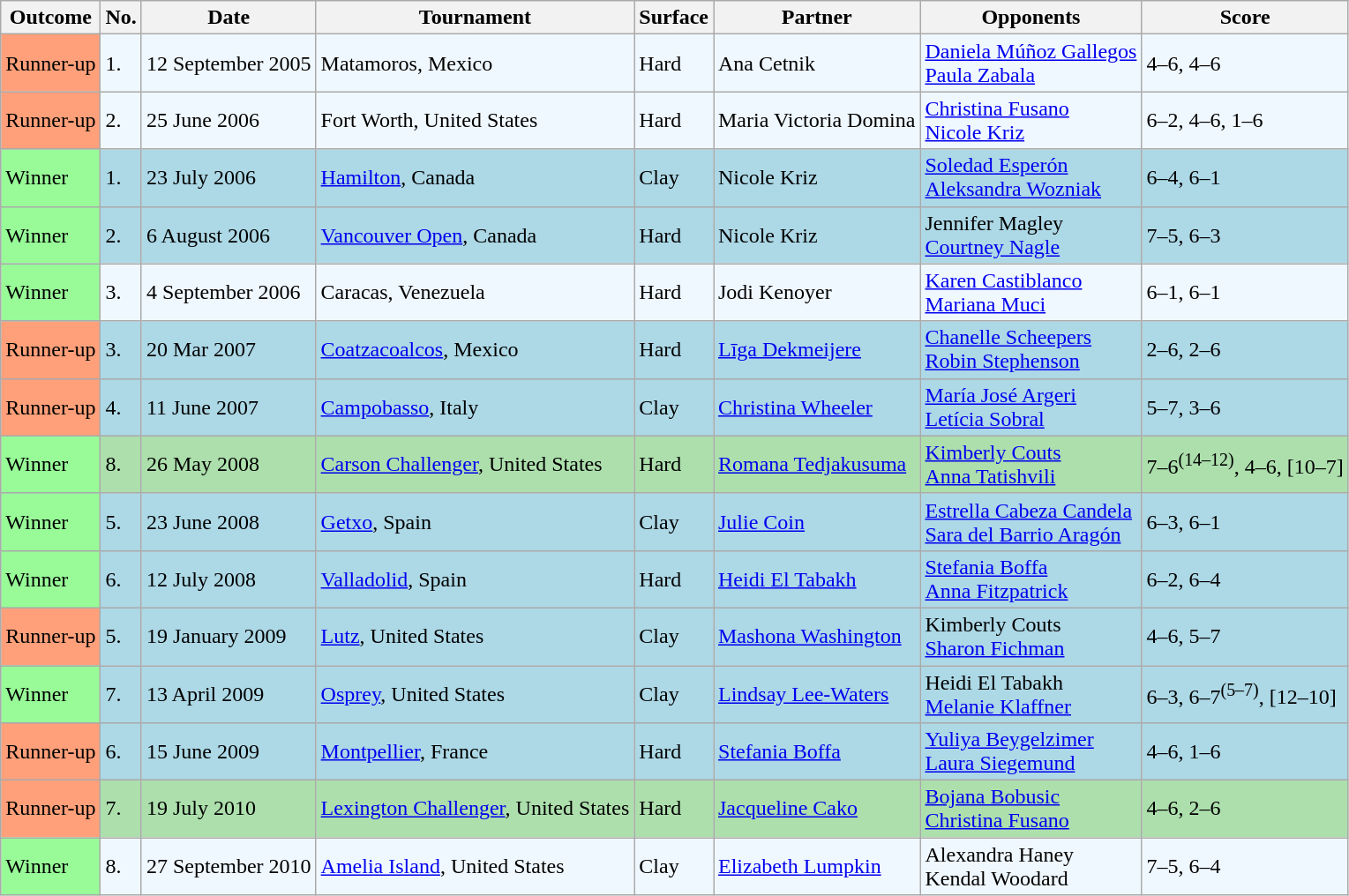<table class="sortable wikitable">
<tr>
<th>Outcome</th>
<th>No.</th>
<th>Date</th>
<th>Tournament</th>
<th>Surface</th>
<th>Partner</th>
<th>Opponents</th>
<th class="unsortable">Score</th>
</tr>
<tr style="background:#f0f8ff;">
<td style="background:#ffa07a;">Runner-up</td>
<td>1.</td>
<td>12 September 2005</td>
<td>Matamoros, Mexico</td>
<td>Hard</td>
<td> Ana Cetnik</td>
<td> <a href='#'>Daniela Múñoz Gallegos</a> <br>  <a href='#'>Paula Zabala</a></td>
<td>4–6, 4–6</td>
</tr>
<tr style="background:#f0f8ff;">
<td style="background:#ffa07a;">Runner-up</td>
<td>2.</td>
<td>25 June 2006</td>
<td>Fort Worth, United States</td>
<td>Hard</td>
<td> Maria Victoria Domina</td>
<td> <a href='#'>Christina Fusano</a> <br>  <a href='#'>Nicole Kriz</a></td>
<td>6–2, 4–6, 1–6</td>
</tr>
<tr style="background:lightblue;">
<td style="background:#98fb98;">Winner</td>
<td>1.</td>
<td>23 July 2006</td>
<td><a href='#'>Hamilton</a>, Canada</td>
<td>Clay</td>
<td> Nicole Kriz</td>
<td> <a href='#'>Soledad Esperón</a> <br>  <a href='#'>Aleksandra Wozniak</a></td>
<td>6–4, 6–1</td>
</tr>
<tr style="background:lightblue;">
<td style="background:#98fb98;">Winner</td>
<td>2.</td>
<td>6 August 2006</td>
<td><a href='#'>Vancouver Open</a>, Canada</td>
<td>Hard</td>
<td> Nicole Kriz</td>
<td> Jennifer Magley <br>  <a href='#'>Courtney Nagle</a></td>
<td>7–5, 6–3</td>
</tr>
<tr style="background:#f0f8ff;">
<td style="background:#98fb98;">Winner</td>
<td>3.</td>
<td>4 September 2006</td>
<td>Caracas, Venezuela</td>
<td>Hard</td>
<td> Jodi Kenoyer</td>
<td> <a href='#'>Karen Castiblanco</a> <br>  <a href='#'>Mariana Muci</a></td>
<td>6–1, 6–1</td>
</tr>
<tr style="background:lightblue;">
<td style="background:#ffa07a;">Runner-up</td>
<td>3.</td>
<td>20 Mar 2007</td>
<td><a href='#'>Coatzacoalcos</a>, Mexico</td>
<td>Hard</td>
<td> <a href='#'>Līga Dekmeijere</a></td>
<td> <a href='#'>Chanelle Scheepers</a> <br>  <a href='#'>Robin Stephenson</a></td>
<td>2–6, 2–6</td>
</tr>
<tr style="background:lightblue;">
<td style="background:#ffa07a;">Runner-up</td>
<td>4.</td>
<td>11 June 2007</td>
<td><a href='#'>Campobasso</a>, Italy</td>
<td>Clay</td>
<td> <a href='#'>Christina Wheeler</a></td>
<td> <a href='#'>María José Argeri</a> <br>  <a href='#'>Letícia Sobral</a></td>
<td>5–7, 3–6</td>
</tr>
<tr style="background:#addfad;">
<td style="background:#98fb98;">Winner</td>
<td>8.</td>
<td>26 May 2008</td>
<td><a href='#'>Carson Challenger</a>, United States</td>
<td>Hard</td>
<td> <a href='#'>Romana Tedjakusuma</a></td>
<td> <a href='#'>Kimberly Couts</a> <br>  <a href='#'>Anna Tatishvili</a></td>
<td>7–6<sup>(14–12)</sup>, 4–6, [10–7]</td>
</tr>
<tr style="background:lightblue;">
<td style="background:#98fb98;">Winner</td>
<td>5.</td>
<td>23 June 2008</td>
<td><a href='#'>Getxo</a>, Spain</td>
<td>Clay</td>
<td> <a href='#'>Julie Coin</a></td>
<td> <a href='#'>Estrella Cabeza Candela</a> <br>  <a href='#'>Sara del Barrio Aragón</a></td>
<td>6–3, 6–1</td>
</tr>
<tr style="background:lightblue;">
<td style="background:#98fb98;">Winner</td>
<td>6.</td>
<td>12 July 2008</td>
<td><a href='#'>Valladolid</a>, Spain</td>
<td>Hard</td>
<td> <a href='#'>Heidi El Tabakh</a></td>
<td> <a href='#'>Stefania Boffa</a> <br>  <a href='#'>Anna Fitzpatrick</a></td>
<td>6–2, 6–4</td>
</tr>
<tr style="background:lightblue;">
<td style="background:#ffa07a;">Runner-up</td>
<td>5.</td>
<td>19 January 2009</td>
<td><a href='#'>Lutz</a>, United States</td>
<td>Clay</td>
<td> <a href='#'>Mashona Washington</a></td>
<td> Kimberly Couts <br>  <a href='#'>Sharon Fichman</a></td>
<td>4–6, 5–7</td>
</tr>
<tr style="background:lightblue;">
<td style="background:#98fb98;">Winner</td>
<td>7.</td>
<td>13 April 2009</td>
<td><a href='#'>Osprey</a>, United States</td>
<td>Clay</td>
<td> <a href='#'>Lindsay Lee-Waters</a></td>
<td> Heidi El Tabakh <br>  <a href='#'>Melanie Klaffner</a></td>
<td>6–3, 6–7<sup>(5–7)</sup>, [12–10]</td>
</tr>
<tr style="background:lightblue;">
<td style="background:#ffa07a;">Runner-up</td>
<td>6.</td>
<td>15 June 2009</td>
<td><a href='#'>Montpellier</a>, France</td>
<td>Hard</td>
<td> <a href='#'>Stefania Boffa</a></td>
<td> <a href='#'>Yuliya Beygelzimer</a> <br>  <a href='#'>Laura Siegemund</a></td>
<td>4–6, 1–6</td>
</tr>
<tr style="background:#addfad;">
<td style="background:#ffa07a;">Runner-up</td>
<td>7.</td>
<td>19 July 2010</td>
<td><a href='#'>Lexington Challenger</a>, United States</td>
<td>Hard</td>
<td> <a href='#'>Jacqueline Cako</a></td>
<td> <a href='#'>Bojana Bobusic</a> <br>  <a href='#'>Christina Fusano</a></td>
<td>4–6, 2–6</td>
</tr>
<tr style="background:#f0f8ff;">
<td style="background:#98fb98;">Winner</td>
<td>8.</td>
<td>27 September 2010</td>
<td><a href='#'>Amelia Island</a>, United States</td>
<td>Clay</td>
<td> <a href='#'>Elizabeth Lumpkin</a></td>
<td> Alexandra Haney <br>  Kendal Woodard</td>
<td>7–5, 6–4</td>
</tr>
</table>
